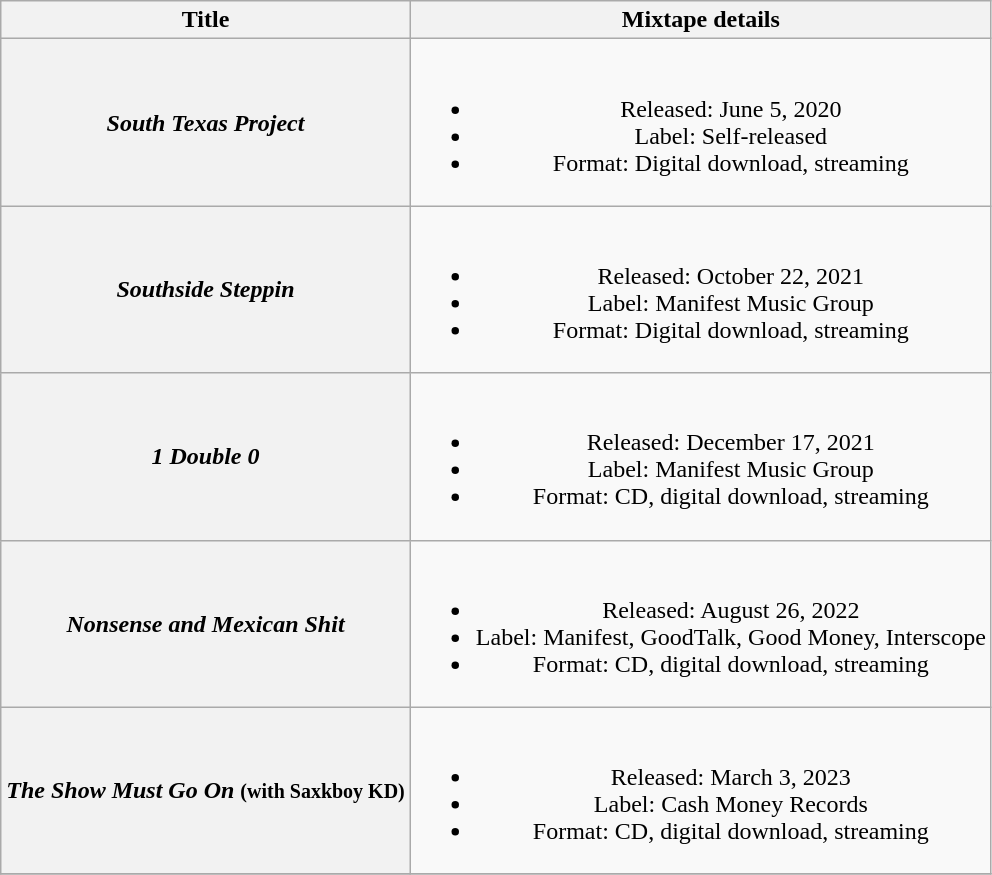<table class="wikitable plainrowheaders" style="text-align:center;">
<tr>
<th scope="col" scope="col">Title</th>
<th scope="col" scope="col";">Mixtape details</th>
</tr>
<tr>
<th scope="row"><em>South Texas Project</em></th>
<td><br><ul><li>Released: June 5, 2020</li><li>Label: Self-released</li><li>Format: Digital download, streaming</li></ul></td>
</tr>
<tr>
<th scope="row"><em>Southside Steppin</em></th>
<td><br><ul><li>Released: October 22, 2021</li><li>Label: Manifest Music Group</li><li>Format: Digital download, streaming</li></ul></td>
</tr>
<tr>
<th scope="row"><em>1 Double 0</em></th>
<td><br><ul><li>Released: December 17, 2021</li><li>Label: Manifest Music Group</li><li>Format: CD, digital download, streaming</li></ul></td>
</tr>
<tr>
<th scope="row"><em>Nonsense and Mexican Shit</em></th>
<td><br><ul><li>Released: August 26, 2022</li><li>Label: Manifest, GoodTalk, Good Money, Interscope</li><li>Format: CD, digital download, streaming</li></ul></td>
</tr>
<tr>
<th scope="row"><em>The Show Must Go On</em> <small>(with Saxkboy KD)</small></th>
<td><br><ul><li>Released: March 3, 2023</li><li>Label: Cash Money Records</li><li>Format: CD, digital download, streaming</li></ul></td>
</tr>
<tr>
</tr>
</table>
